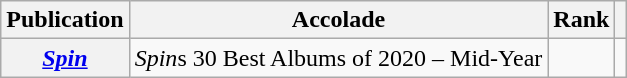<table class="wikitable sortable plainrowheaders">
<tr>
<th scope="col">Publication</th>
<th scope="col">Accolade</th>
<th scope="col">Rank</th>
<th scope="col" class="unsortable"></th>
</tr>
<tr>
<th scope="row"><em><a href='#'>Spin</a></em></th>
<td><em>Spin</em>s 30 Best Albums of 2020 – Mid-Year</td>
<td></td>
<td></td>
</tr>
</table>
